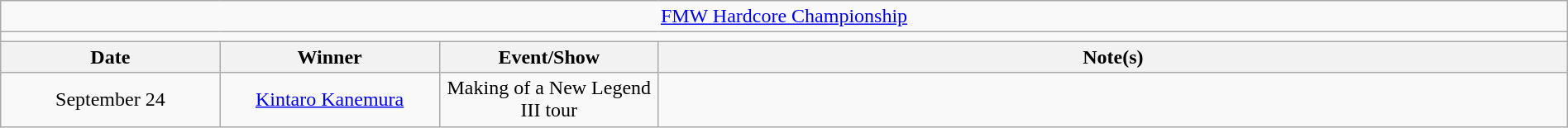<table class="wikitable" style="text-align:center; width:100%;">
<tr>
<td colspan="5"><a href='#'>FMW Hardcore Championship</a></td>
</tr>
<tr>
<td colspan="5"><strong></strong></td>
</tr>
<tr>
<th width="14%">Date</th>
<th width="14%">Winner</th>
<th width="14%">Event/Show</th>
<th width="58%">Note(s)</th>
</tr>
<tr>
<td>September 24</td>
<td><a href='#'>Kintaro Kanemura</a></td>
<td>Making of a New Legend III tour</td>
<td align="left"></td>
</tr>
</table>
